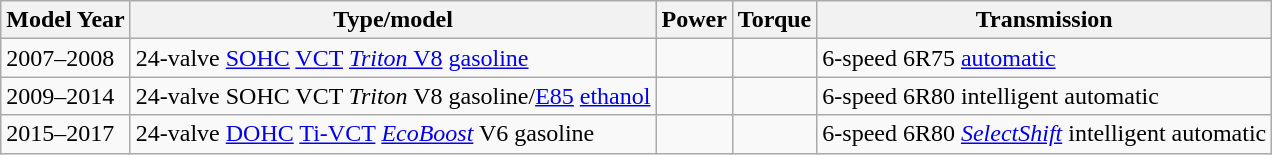<table class="wikitable">
<tr>
<th>Model Year</th>
<th>Type/model</th>
<th>Power</th>
<th>Torque</th>
<th>Transmission</th>
</tr>
<tr>
<td>2007–2008</td>
<td> 24-valve <a href='#'>SOHC</a> <a href='#'>VCT</a> <a href='#'><em>Triton</em> V8</a> <a href='#'>gasoline</a></td>
<td></td>
<td></td>
<td>6-speed 6R75 <a href='#'>automatic</a></td>
</tr>
<tr>
<td>2009–2014</td>
<td> 24-valve SOHC VCT <em>Triton</em> V8 gasoline/<a href='#'>E85</a> <a href='#'>ethanol</a></td>
<td></td>
<td></td>
<td>6-speed 6R80 intelligent automatic</td>
</tr>
<tr>
<td>2015–2017</td>
<td> 24-valve <a href='#'>DOHC</a> <a href='#'>Ti-VCT</a> <em><a href='#'>EcoBoost</a></em> V6 gasoline</td>
<td></td>
<td></td>
<td>6-speed 6R80 <em><a href='#'>SelectShift</a></em> intelligent automatic</td>
</tr>
</table>
